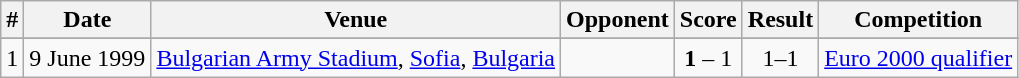<table class="wikitable" border="1">
<tr>
<th>#</th>
<th>Date</th>
<th>Venue</th>
<th>Opponent</th>
<th>Score</th>
<th>Result</th>
<th>Competition</th>
</tr>
<tr>
</tr>
<tr>
<td>1</td>
<td>9 June 1999</td>
<td><a href='#'>Bulgarian Army Stadium</a>, <a href='#'>Sofia</a>, <a href='#'>Bulgaria</a></td>
<td></td>
<td align=center><strong>1</strong> – 1</td>
<td align=center>1–1</td>
<td><a href='#'>Euro 2000 qualifier</a></td>
</tr>
</table>
